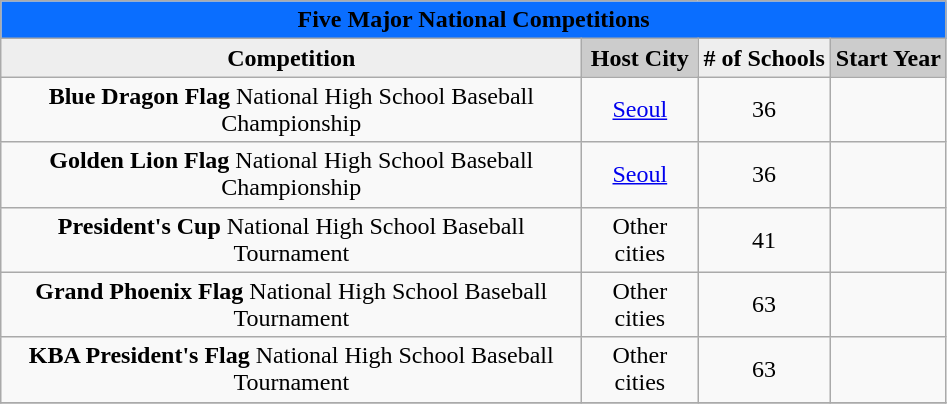<table class="wikitable">
<tr>
<th colspan="4" style="background:#0A6EFF;"><span>Five Major National Competitions</span></th>
</tr>
<tr>
<th style="background:#eeeeee;" width="380">Competition</th>
<th style="background:#cccccc;" width="70">Host City</th>
<th style="background:#eeeeee;"># of Schools</th>
<th style="background:#cccccc;">Start Year</th>
</tr>
<tr align=center>
<td><strong>Blue Dragon Flag</strong> National High School Baseball Championship</td>
<td><a href='#'>Seoul</a></td>
<td>36</td>
<td></td>
</tr>
<tr align=center>
<td><strong>Golden Lion Flag</strong> National High School Baseball Championship</td>
<td><a href='#'>Seoul</a></td>
<td>36</td>
<td></td>
</tr>
<tr align=center>
<td><strong>President's Cup</strong> National High School Baseball Tournament</td>
<td>Other cities</td>
<td>41</td>
<td></td>
</tr>
<tr align=center>
<td><strong>Grand Phoenix Flag</strong> National High School Baseball Tournament</td>
<td>Other cities</td>
<td>63</td>
<td></td>
</tr>
<tr align=center>
<td><strong>KBA President's Flag</strong> National High School Baseball Tournament</td>
<td>Other cities</td>
<td>63</td>
<td></td>
</tr>
<tr>
</tr>
</table>
